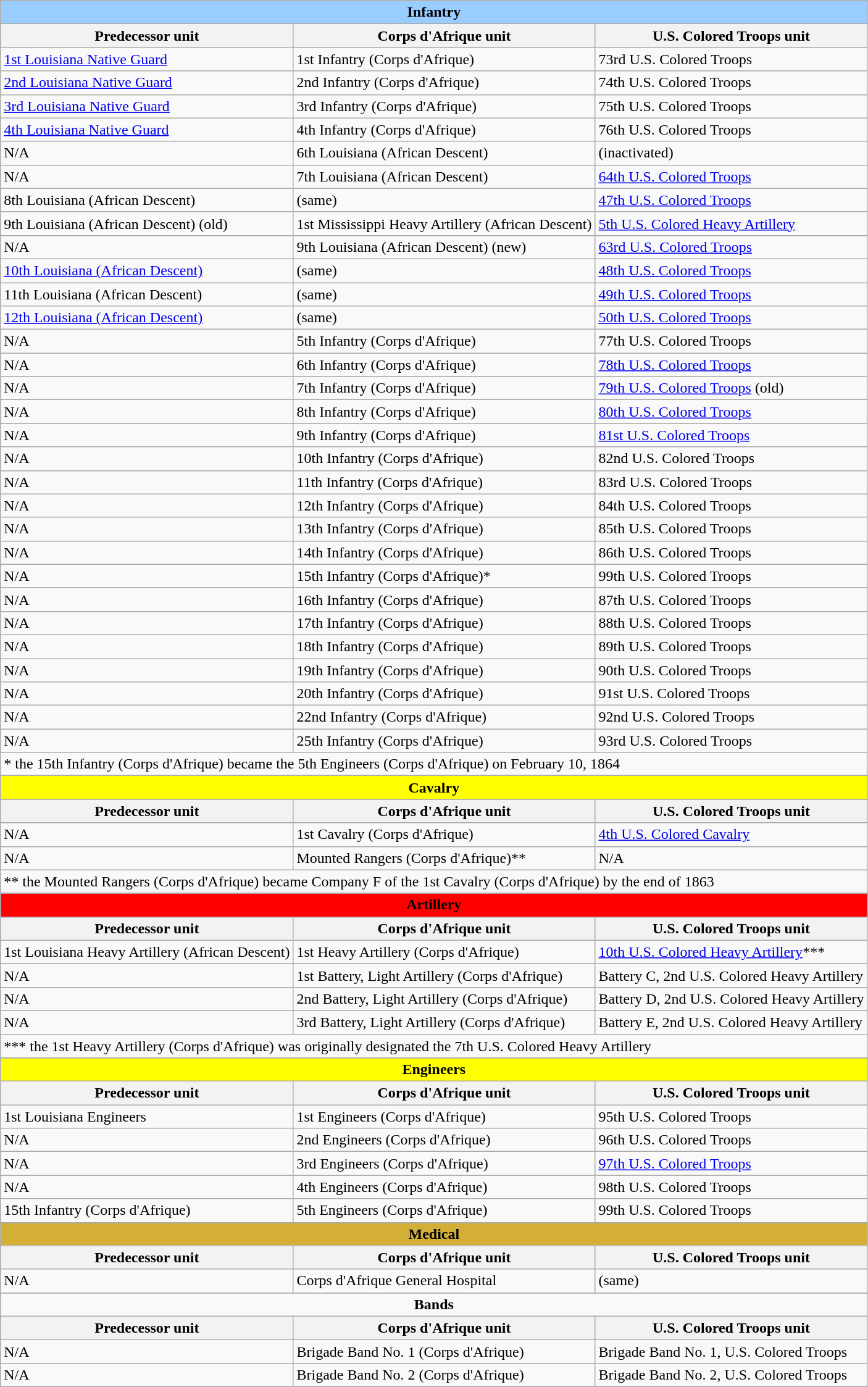<table class="wikitable">
<tr style="text-align: center;">
<td style="background-color: #99CCFF" colspan="3"><strong>Infantry</strong></td>
</tr>
<tr>
<th>Predecessor unit</th>
<th>Corps d'Afrique unit</th>
<th>U.S. Colored Troops unit</th>
</tr>
<tr>
<td><a href='#'>1st Louisiana Native Guard</a></td>
<td>1st Infantry (Corps d'Afrique)</td>
<td>73rd U.S. Colored Troops</td>
</tr>
<tr>
<td><a href='#'>2nd Louisiana Native Guard</a></td>
<td>2nd Infantry (Corps d'Afrique)</td>
<td>74th U.S. Colored Troops</td>
</tr>
<tr>
<td><a href='#'>3rd Louisiana Native Guard</a></td>
<td>3rd Infantry (Corps d'Afrique)</td>
<td>75th U.S. Colored Troops</td>
</tr>
<tr>
<td><a href='#'>4th Louisiana Native Guard</a></td>
<td>4th Infantry (Corps d'Afrique)</td>
<td>76th U.S. Colored Troops</td>
</tr>
<tr>
<td>N/A</td>
<td>6th Louisiana (African Descent)</td>
<td>(inactivated)</td>
</tr>
<tr>
<td>N/A</td>
<td>7th Louisiana (African Descent)</td>
<td><a href='#'>64th U.S. Colored Troops</a></td>
</tr>
<tr>
<td>8th Louisiana (African Descent)</td>
<td>(same)</td>
<td><a href='#'>47th U.S. Colored Troops</a></td>
</tr>
<tr>
<td>9th Louisiana (African Descent) (old)</td>
<td>1st Mississippi Heavy Artillery (African Descent)</td>
<td><a href='#'>5th U.S. Colored Heavy Artillery</a></td>
</tr>
<tr>
<td>N/A</td>
<td>9th Louisiana (African Descent) (new)</td>
<td><a href='#'>63rd U.S. Colored Troops</a></td>
</tr>
<tr>
<td><a href='#'>10th Louisiana (African Descent)</a></td>
<td>(same)</td>
<td><a href='#'>48th U.S. Colored Troops</a></td>
</tr>
<tr>
<td>11th Louisiana (African Descent)</td>
<td>(same)</td>
<td><a href='#'>49th U.S. Colored Troops</a></td>
</tr>
<tr>
<td><a href='#'>12th Louisiana (African Descent)</a></td>
<td>(same)</td>
<td><a href='#'>50th U.S. Colored Troops</a></td>
</tr>
<tr>
<td>N/A</td>
<td>5th Infantry (Corps d'Afrique)</td>
<td>77th U.S. Colored Troops</td>
</tr>
<tr>
<td>N/A</td>
<td>6th Infantry (Corps d'Afrique)</td>
<td><a href='#'>78th U.S. Colored Troops</a></td>
</tr>
<tr>
<td>N/A</td>
<td>7th Infantry (Corps d'Afrique)</td>
<td><a href='#'>79th U.S. Colored Troops</a> (old)</td>
</tr>
<tr>
<td>N/A</td>
<td>8th Infantry (Corps d'Afrique)</td>
<td><a href='#'>80th U.S. Colored Troops</a></td>
</tr>
<tr>
<td>N/A</td>
<td>9th Infantry (Corps d'Afrique)</td>
<td><a href='#'>81st U.S. Colored Troops</a></td>
</tr>
<tr>
<td>N/A</td>
<td>10th Infantry (Corps d'Afrique)</td>
<td>82nd U.S. Colored Troops</td>
</tr>
<tr>
<td>N/A</td>
<td>11th Infantry (Corps d'Afrique)</td>
<td>83rd U.S. Colored Troops</td>
</tr>
<tr>
<td>N/A</td>
<td>12th Infantry (Corps d'Afrique)</td>
<td>84th U.S. Colored Troops</td>
</tr>
<tr>
<td>N/A</td>
<td>13th Infantry (Corps d'Afrique)</td>
<td>85th U.S. Colored Troops</td>
</tr>
<tr>
<td>N/A</td>
<td>14th Infantry (Corps d'Afrique)</td>
<td>86th U.S. Colored Troops</td>
</tr>
<tr>
<td>N/A</td>
<td>15th Infantry (Corps d'Afrique)*</td>
<td>99th U.S. Colored Troops</td>
</tr>
<tr>
<td>N/A</td>
<td>16th Infantry (Corps d'Afrique)</td>
<td>87th U.S. Colored Troops</td>
</tr>
<tr>
<td>N/A</td>
<td>17th Infantry (Corps d'Afrique)</td>
<td>88th U.S. Colored Troops</td>
</tr>
<tr>
<td>N/A</td>
<td>18th Infantry (Corps d'Afrique)</td>
<td>89th U.S. Colored Troops</td>
</tr>
<tr>
<td>N/A</td>
<td>19th Infantry (Corps d'Afrique)</td>
<td>90th U.S. Colored Troops</td>
</tr>
<tr>
<td>N/A</td>
<td>20th Infantry (Corps d'Afrique)</td>
<td>91st U.S. Colored Troops</td>
</tr>
<tr>
<td>N/A</td>
<td>22nd Infantry (Corps d'Afrique)</td>
<td>92nd U.S. Colored Troops</td>
</tr>
<tr>
<td>N/A</td>
<td>25th Infantry (Corps d'Afrique)</td>
<td>93rd U.S. Colored Troops</td>
</tr>
<tr>
<td colspan="3">* the 15th Infantry (Corps d'Afrique) became the 5th Engineers (Corps d'Afrique) on February 10, 1864</td>
</tr>
<tr>
</tr>
<tr style="text-align: center;">
<td style="background-color: #FFFF00" colspan="3"><strong>Cavalry</strong></td>
</tr>
<tr>
<th>Predecessor unit</th>
<th>Corps d'Afrique unit</th>
<th>U.S. Colored Troops unit</th>
</tr>
<tr>
<td>N/A</td>
<td>1st Cavalry (Corps d'Afrique)</td>
<td><a href='#'>4th U.S. Colored Cavalry</a></td>
</tr>
<tr>
<td>N/A</td>
<td>Mounted Rangers (Corps d'Afrique)**</td>
<td>N/A</td>
</tr>
<tr>
<td colspan="3">** the Mounted Rangers (Corps d'Afrique) became Company F of the 1st Cavalry (Corps d'Afrique) by the end of 1863</td>
</tr>
<tr>
</tr>
<tr style="text-align: center;">
<td style="background-color: #FF0000" colspan="3"><strong>Artillery</strong></td>
</tr>
<tr>
<th>Predecessor unit</th>
<th>Corps d'Afrique unit</th>
<th>U.S. Colored Troops unit</th>
</tr>
<tr>
<td>1st Louisiana Heavy Artillery (African Descent)</td>
<td>1st Heavy Artillery (Corps d'Afrique)</td>
<td><a href='#'>10th U.S. Colored Heavy Artillery</a>***</td>
</tr>
<tr>
<td>N/A</td>
<td>1st Battery, Light Artillery (Corps d'Afrique)</td>
<td>Battery C, 2nd U.S. Colored Heavy Artillery</td>
</tr>
<tr>
<td>N/A</td>
<td>2nd Battery, Light Artillery (Corps d'Afrique)</td>
<td>Battery D, 2nd U.S. Colored Heavy Artillery</td>
</tr>
<tr>
<td>N/A</td>
<td>3rd Battery, Light Artillery (Corps d'Afrique)</td>
<td>Battery E, 2nd U.S. Colored Heavy Artillery</td>
</tr>
<tr>
<td colspan="3">*** the 1st Heavy Artillery (Corps d'Afrique) was originally designated the 7th U.S. Colored Heavy Artillery</td>
</tr>
<tr>
</tr>
<tr style="text-align: center;">
<td style="background-color: #FFFF00" colspan="3"><strong>Engineers</strong></td>
</tr>
<tr>
<th>Predecessor unit</th>
<th>Corps d'Afrique unit</th>
<th>U.S. Colored Troops unit</th>
</tr>
<tr>
<td>1st Louisiana Engineers</td>
<td>1st Engineers (Corps d'Afrique)</td>
<td>95th U.S. Colored Troops</td>
</tr>
<tr>
<td>N/A</td>
<td>2nd Engineers (Corps d'Afrique)</td>
<td>96th U.S. Colored Troops</td>
</tr>
<tr>
<td>N/A</td>
<td>3rd Engineers (Corps d'Afrique)</td>
<td><a href='#'>97th U.S. Colored Troops</a></td>
</tr>
<tr>
<td>N/A</td>
<td>4th Engineers (Corps d'Afrique)</td>
<td>98th U.S. Colored Troops</td>
</tr>
<tr>
<td>15th Infantry (Corps d'Afrique)</td>
<td>5th Engineers (Corps d'Afrique)</td>
<td>99th U.S. Colored Troops</td>
</tr>
<tr>
</tr>
<tr style="text-align: center;">
<td style="background-color: #D4AF37" colspan="3"><strong>Medical</strong></td>
</tr>
<tr>
<th>Predecessor unit</th>
<th>Corps d'Afrique unit</th>
<th>U.S. Colored Troops unit</th>
</tr>
<tr>
<td>N/A</td>
<td>Corps d'Afrique General Hospital</td>
<td>(same)</td>
</tr>
<tr>
</tr>
<tr style="text-align: center;">
<td colspan="3"><strong>Bands</strong></td>
</tr>
<tr>
<th>Predecessor unit</th>
<th>Corps d'Afrique unit</th>
<th>U.S. Colored Troops unit</th>
</tr>
<tr>
<td>N/A</td>
<td>Brigade Band No. 1 (Corps d'Afrique)</td>
<td>Brigade Band No. 1, U.S. Colored Troops</td>
</tr>
<tr>
<td>N/A</td>
<td>Brigade Band No. 2 (Corps d'Afrique)</td>
<td>Brigade Band No. 2, U.S. Colored Troops</td>
</tr>
</table>
